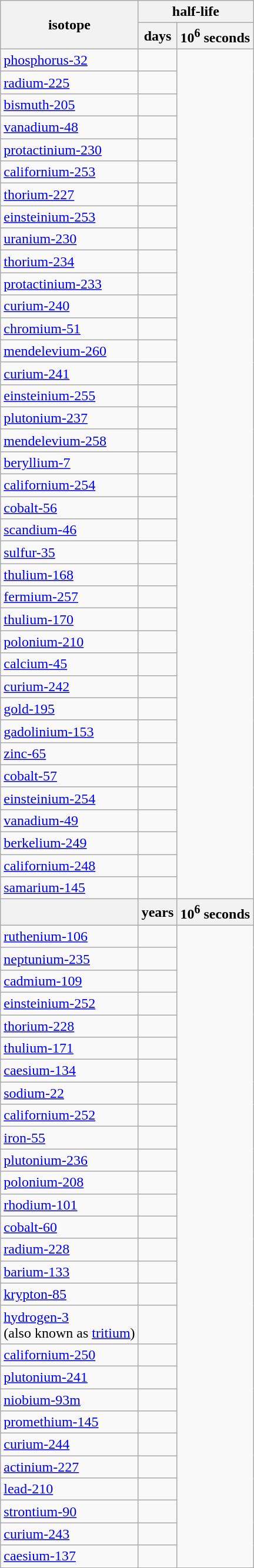<table class="wikitable sortable">
<tr>
<th rowspan=2>isotope</th>
<th colspan=2>half-life</th>
</tr>
<tr>
<th class=unsortable>days</th>
<th class=unsortable>10<sup>6</sup> seconds</th>
</tr>
<tr>
<td><a href='#'>phosphorus-32</a></td>
<td></td>
</tr>
<tr>
<td><a href='#'>radium-225</a></td>
<td></td>
</tr>
<tr>
<td><a href='#'>bismuth-205</a></td>
<td></td>
</tr>
<tr>
<td><a href='#'>vanadium-48</a></td>
<td></td>
</tr>
<tr>
<td><a href='#'>protactinium-230</a></td>
<td></td>
</tr>
<tr>
<td><a href='#'>californium-253</a></td>
<td></td>
</tr>
<tr>
<td><a href='#'>thorium-227</a></td>
<td></td>
</tr>
<tr>
<td><a href='#'>einsteinium-253</a></td>
<td></td>
</tr>
<tr>
<td><a href='#'>uranium-230</a></td>
<td></td>
</tr>
<tr>
<td><a href='#'>thorium-234</a></td>
<td></td>
</tr>
<tr>
<td><a href='#'>protactinium-233</a></td>
<td></td>
</tr>
<tr>
<td><a href='#'>curium-240</a></td>
<td></td>
</tr>
<tr>
<td><a href='#'>chromium-51</a></td>
<td></td>
</tr>
<tr>
<td><a href='#'>mendelevium-260</a></td>
<td></td>
</tr>
<tr>
<td><a href='#'>curium-241</a></td>
<td></td>
</tr>
<tr>
<td><a href='#'>einsteinium-255</a></td>
<td></td>
</tr>
<tr>
<td><a href='#'>plutonium-237</a></td>
<td></td>
</tr>
<tr>
<td><a href='#'>mendelevium-258</a></td>
<td></td>
</tr>
<tr>
<td><a href='#'>beryllium-7</a></td>
<td></td>
</tr>
<tr>
<td><a href='#'>californium-254</a></td>
<td></td>
</tr>
<tr>
<td><a href='#'>cobalt-56</a></td>
<td></td>
</tr>
<tr>
<td><a href='#'>scandium-46</a></td>
<td></td>
</tr>
<tr>
<td><a href='#'>sulfur-35</a></td>
<td></td>
</tr>
<tr>
<td><a href='#'>thulium-168</a></td>
<td></td>
</tr>
<tr>
<td><a href='#'>fermium-257</a></td>
<td></td>
</tr>
<tr>
<td><a href='#'>thulium-170</a></td>
<td></td>
</tr>
<tr>
<td><a href='#'>polonium-210</a></td>
<td></td>
</tr>
<tr>
<td><a href='#'>calcium-45</a></td>
<td></td>
</tr>
<tr>
<td><a href='#'>curium-242</a></td>
<td></td>
</tr>
<tr>
<td><a href='#'>gold-195</a></td>
<td></td>
</tr>
<tr>
<td><a href='#'>gadolinium-153</a></td>
<td></td>
</tr>
<tr>
<td><a href='#'>zinc-65</a></td>
<td></td>
</tr>
<tr>
<td><a href='#'>cobalt-57</a></td>
<td></td>
</tr>
<tr>
<td><a href='#'>einsteinium-254</a></td>
<td></td>
</tr>
<tr>
<td><a href='#'>vanadium-49</a></td>
<td></td>
</tr>
<tr>
<td><a href='#'>berkelium-249</a></td>
<td></td>
</tr>
<tr>
<td><a href='#'>californium-248</a></td>
<td></td>
</tr>
<tr>
<td><a href='#'>samarium-145</a></td>
<td></td>
</tr>
<tr>
<th></th>
<th class=unsortable>years</th>
<th class=unsortable>10<sup>6</sup> seconds</th>
</tr>
<tr>
<td><a href='#'>ruthenium-106</a></td>
<td></td>
</tr>
<tr>
<td><a href='#'>neptunium-235</a></td>
<td></td>
</tr>
<tr>
<td><a href='#'>cadmium-109</a></td>
<td></td>
</tr>
<tr>
<td><a href='#'>einsteinium-252</a></td>
<td></td>
</tr>
<tr>
<td><a href='#'>thorium-228</a></td>
<td></td>
</tr>
<tr>
<td><a href='#'>thulium-171</a></td>
<td></td>
</tr>
<tr>
<td><a href='#'>caesium-134</a></td>
<td></td>
</tr>
<tr>
<td><a href='#'>sodium-22</a></td>
<td></td>
</tr>
<tr>
<td><a href='#'>californium-252</a></td>
<td></td>
</tr>
<tr>
<td><a href='#'>iron-55</a></td>
<td></td>
</tr>
<tr>
<td><a href='#'>plutonium-236</a></td>
<td></td>
</tr>
<tr>
<td><a href='#'>polonium-208</a></td>
<td></td>
</tr>
<tr>
<td><a href='#'>rhodium-101</a></td>
<td></td>
</tr>
<tr>
<td><a href='#'>cobalt-60</a></td>
<td></td>
</tr>
<tr>
<td><a href='#'>radium-228</a></td>
<td></td>
</tr>
<tr>
<td><a href='#'>barium-133</a></td>
<td></td>
</tr>
<tr>
<td><a href='#'>krypton-85</a></td>
<td></td>
</tr>
<tr>
<td><a href='#'>hydrogen-3</a><br>(also known as <a href='#'>tritium</a>)</td>
<td></td>
</tr>
<tr>
<td><a href='#'>californium-250</a></td>
<td></td>
</tr>
<tr>
<td><a href='#'>plutonium-241</a></td>
<td></td>
</tr>
<tr>
<td><a href='#'>niobium-93m</a></td>
<td></td>
</tr>
<tr>
<td><a href='#'>promethium-145</a></td>
<td></td>
</tr>
<tr>
<td><a href='#'>curium-244</a></td>
<td></td>
</tr>
<tr>
<td><a href='#'>actinium-227</a></td>
<td></td>
</tr>
<tr>
<td><a href='#'>lead-210</a></td>
<td></td>
</tr>
<tr>
<td><a href='#'>strontium-90</a></td>
<td></td>
</tr>
<tr>
<td><a href='#'>curium-243</a></td>
<td></td>
</tr>
<tr>
<td><a href='#'>caesium-137</a></td>
<td></td>
</tr>
</table>
